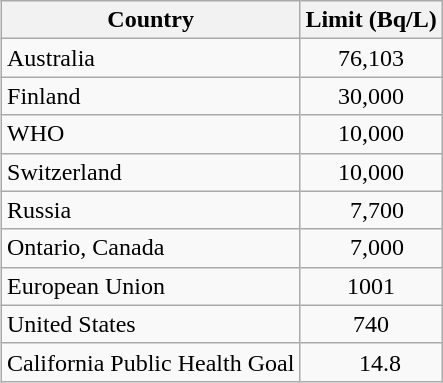<table class="wikitable" border="1" style="float:right; margin-left: 1em;">
<tr>
<th>Country</th>
<th>Limit (Bq/L)</th>
</tr>
<tr>
<td>Australia</td>
<td align=center>76,103</td>
</tr>
<tr>
<td>Finland</td>
<td align=center>30,000</td>
</tr>
<tr>
<td>WHO</td>
<td align=center>10,000</td>
</tr>
<tr>
<td>Switzerland</td>
<td align=center>10,000</td>
</tr>
<tr>
<td>Russia</td>
<td align=center>  7,700</td>
</tr>
<tr>
<td>Ontario, Canada</td>
<td align=center>  7,000</td>
</tr>
<tr>
<td>European Union</td>
<td align="center">1001</td>
</tr>
<tr>
<td>United States</td>
<td align="center">740</td>
</tr>
<tr>
<td>California Public Health Goal</td>
<td align="center">   14.8</td>
</tr>
</table>
